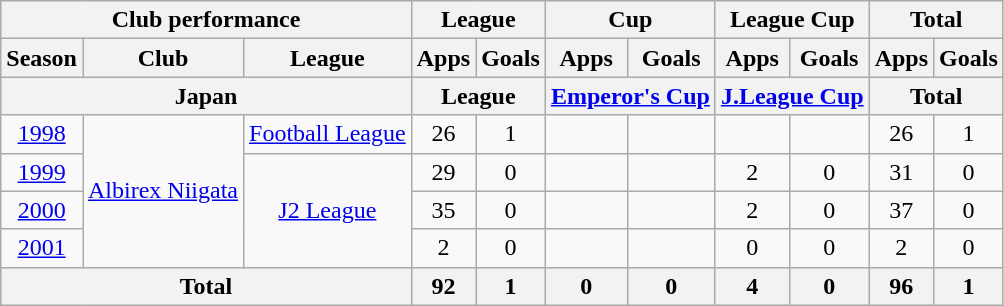<table class="wikitable" style="text-align:center;">
<tr>
<th colspan=3>Club performance</th>
<th colspan=2>League</th>
<th colspan=2>Cup</th>
<th colspan=2>League Cup</th>
<th colspan=2>Total</th>
</tr>
<tr>
<th>Season</th>
<th>Club</th>
<th>League</th>
<th>Apps</th>
<th>Goals</th>
<th>Apps</th>
<th>Goals</th>
<th>Apps</th>
<th>Goals</th>
<th>Apps</th>
<th>Goals</th>
</tr>
<tr>
<th colspan=3>Japan</th>
<th colspan=2>League</th>
<th colspan=2><a href='#'>Emperor's Cup</a></th>
<th colspan=2><a href='#'>J.League Cup</a></th>
<th colspan=2>Total</th>
</tr>
<tr>
<td><a href='#'>1998</a></td>
<td rowspan="4"><a href='#'>Albirex Niigata</a></td>
<td><a href='#'>Football League</a></td>
<td>26</td>
<td>1</td>
<td></td>
<td></td>
<td></td>
<td></td>
<td>26</td>
<td>1</td>
</tr>
<tr>
<td><a href='#'>1999</a></td>
<td rowspan="3"><a href='#'>J2 League</a></td>
<td>29</td>
<td>0</td>
<td></td>
<td></td>
<td>2</td>
<td>0</td>
<td>31</td>
<td>0</td>
</tr>
<tr>
<td><a href='#'>2000</a></td>
<td>35</td>
<td>0</td>
<td></td>
<td></td>
<td>2</td>
<td>0</td>
<td>37</td>
<td>0</td>
</tr>
<tr>
<td><a href='#'>2001</a></td>
<td>2</td>
<td>0</td>
<td></td>
<td></td>
<td>0</td>
<td>0</td>
<td>2</td>
<td>0</td>
</tr>
<tr>
<th colspan=3>Total</th>
<th>92</th>
<th>1</th>
<th>0</th>
<th>0</th>
<th>4</th>
<th>0</th>
<th>96</th>
<th>1</th>
</tr>
</table>
